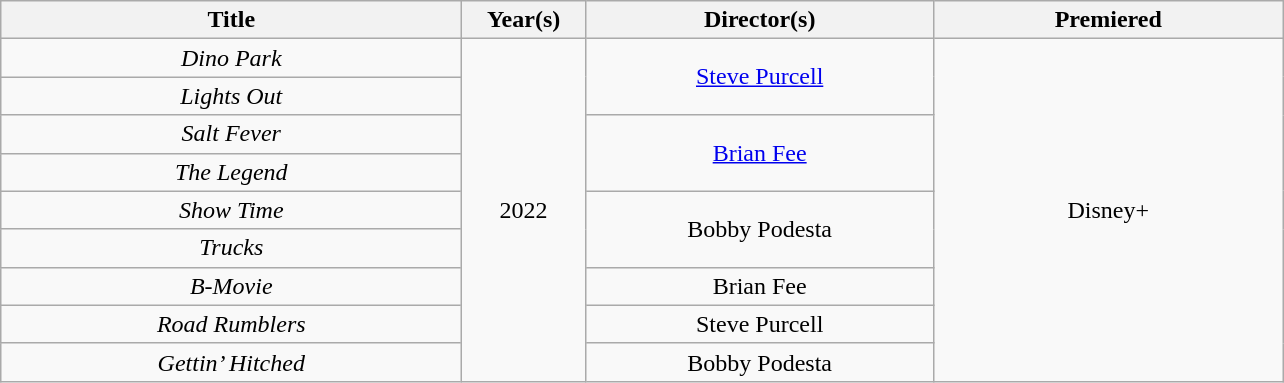<table class="wikitable sortable" style="max-width: 1000px; text-align: center;">
<tr>
<th width="300" scope="col">Title</th>
<th width="75" scope="col">Year(s)</th>
<th width="225" scope="col">Director(s)</th>
<th width="225" scope="col">Premiered</th>
</tr>
<tr>
<td><em>Dino Park</em></td>
<td rowspan="9">2022</td>
<td rowspan="2"><a href='#'>Steve Purcell</a></td>
<td rowspan="9">Disney+</td>
</tr>
<tr>
<td><em>Lights Out</em></td>
</tr>
<tr>
<td><em>Salt Fever</em></td>
<td rowspan="2"><a href='#'>Brian Fee</a></td>
</tr>
<tr>
<td><em>The Legend</em></td>
</tr>
<tr>
<td><em>Show Time</em></td>
<td rowspan="2">Bobby Podesta</td>
</tr>
<tr>
<td><em>Trucks</em></td>
</tr>
<tr>
<td><em>B-Movie</em></td>
<td>Brian Fee</td>
</tr>
<tr>
<td><em>Road Rumblers</em></td>
<td>Steve Purcell</td>
</tr>
<tr>
<td><em>Gettin’ Hitched</em></td>
<td>Bobby Podesta</td>
</tr>
</table>
